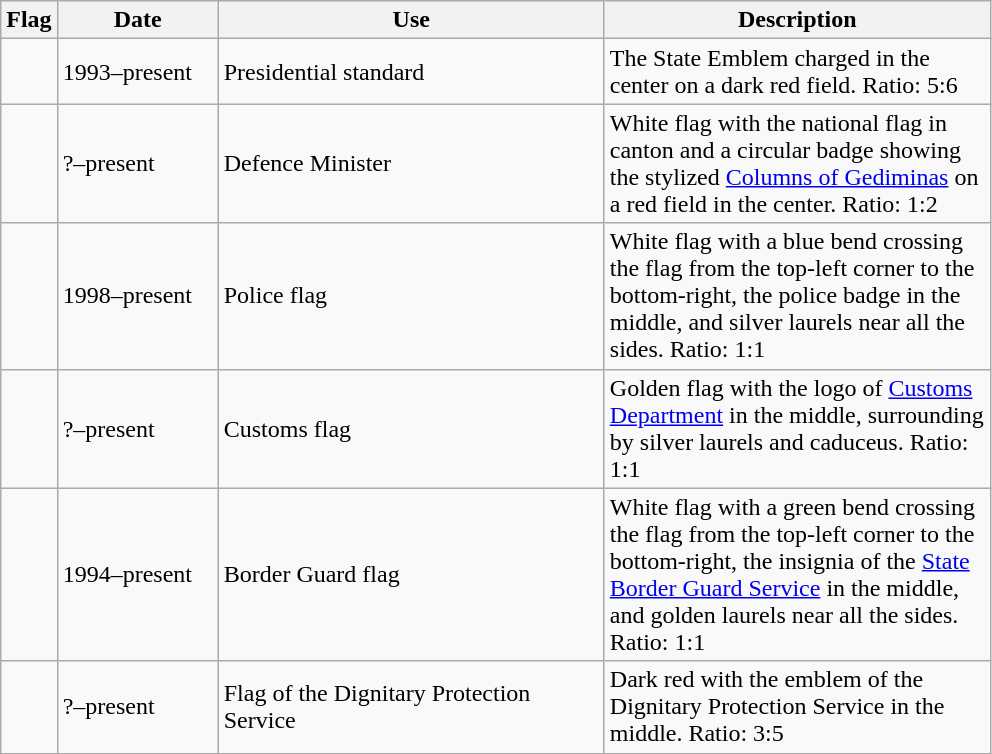<table class="wikitable sortable">
<tr>
<th>Flag</th>
<th width="100">Date</th>
<th width="250">Use</th>
<th width="250">Description</th>
</tr>
<tr>
<td></td>
<td>1993–present</td>
<td>Presidential standard</td>
<td>The State Emblem charged in the center on a dark red field. Ratio: 5:6</td>
</tr>
<tr>
<td></td>
<td>?–present</td>
<td>Defence Minister</td>
<td>White flag with the national flag in canton and a circular badge showing the stylized <a href='#'>Columns of Gediminas</a> on a red field in the center. Ratio: 1:2</td>
</tr>
<tr>
<td></td>
<td>1998–present</td>
<td>Police flag</td>
<td>White flag with a blue bend crossing the flag from the top-left corner to the bottom-right, the police badge in the middle, and silver laurels near all the sides. Ratio: 1:1</td>
</tr>
<tr>
<td></td>
<td>?–present</td>
<td>Customs flag</td>
<td>Golden flag with the logo of <a href='#'>Customs Department</a> in the middle, surrounding by silver laurels and caduceus. Ratio: 1:1</td>
</tr>
<tr>
<td></td>
<td>1994–present</td>
<td>Border Guard flag</td>
<td>White flag with a green bend crossing the flag from the top-left corner to the bottom-right, the insignia of the <a href='#'>State Border Guard Service</a> in the middle, and golden laurels near all the sides. Ratio: 1:1</td>
</tr>
<tr>
<td></td>
<td>?–present</td>
<td>Flag of the Dignitary Protection Service</td>
<td>Dark red with the emblem of the Dignitary Protection Service in the middle. Ratio: 3:5</td>
</tr>
</table>
